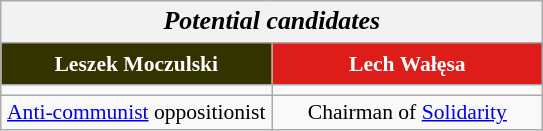<table class="wikitable" style="font-size:90%;">
<tr>
<th colspan="11" style="text-align:center; width:150px; font-size:120%; color:black;"><em>Potential candidates</em></th>
</tr>
<tr style="text-align:center">
<th scope="col" style="width:10em; font-size:120%; background:#333300; color:white;"><small>Leszek Moczulski</small></th>
<th scope="col" style="width:10em; font-size:120%; background:#DD1D1A; color:white;"><small>Lech Wałęsa</small></th>
</tr>
<tr style="text-align:center">
<td style="text-align:center"></td>
<td style="text-align:center"></td>
</tr>
<tr style="text-align:center">
<td><a href='#'>Anti-communist</a> oppositionist</td>
<td>Chairman of <a href='#'>Solidarity</a><br></td>
</tr>
</table>
